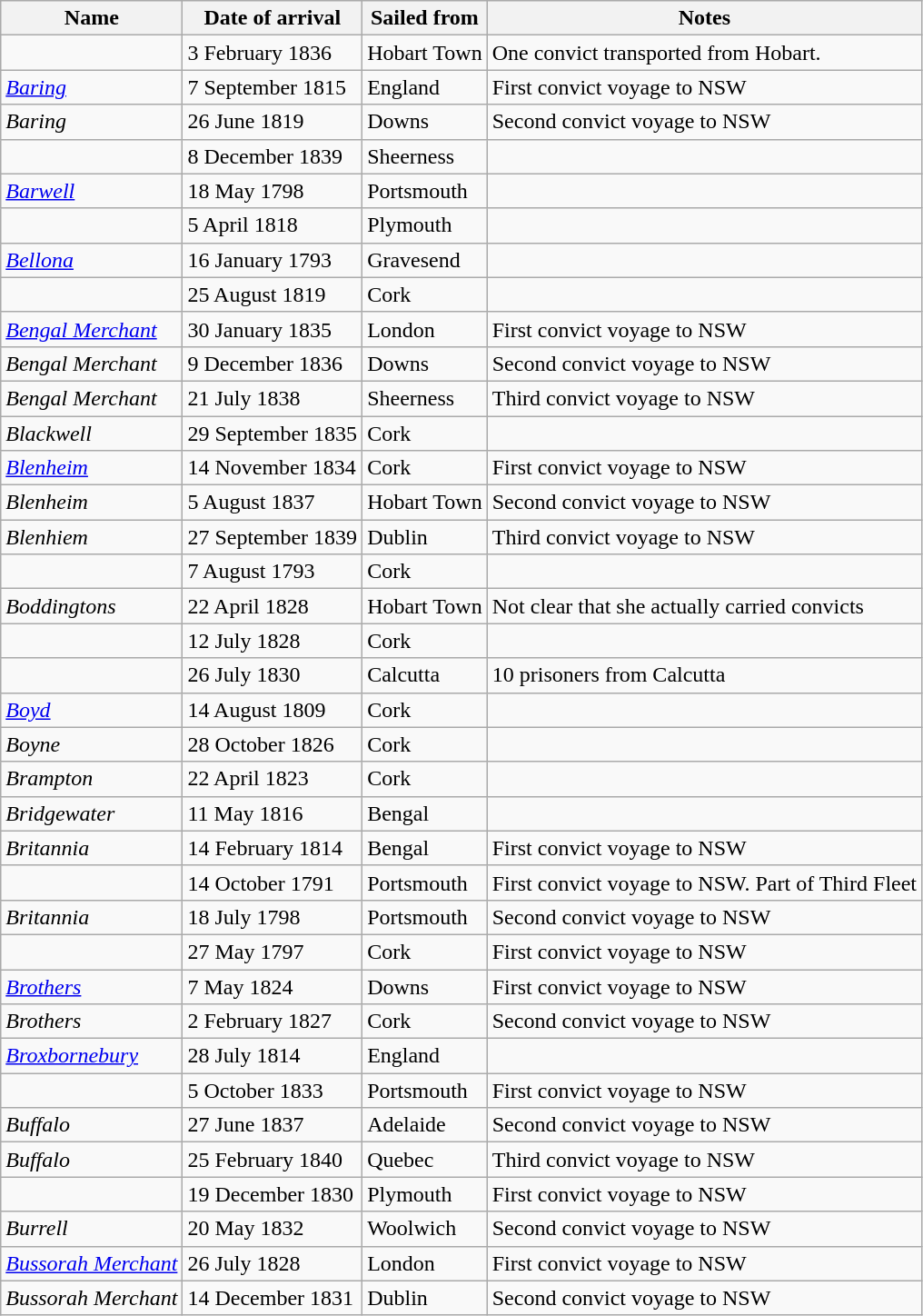<table class="wikitable sortable" border="1">
<tr>
<th>Name</th>
<th>Date of arrival</th>
<th>Sailed from</th>
<th>Notes</th>
</tr>
<tr>
<td></td>
<td>3 February 1836</td>
<td>Hobart Town</td>
<td>One convict transported from Hobart.</td>
</tr>
<tr>
<td><em><a href='#'>Baring</a></em></td>
<td>7 September 1815</td>
<td>England</td>
<td>First convict voyage to NSW</td>
</tr>
<tr>
<td><em>Baring</em></td>
<td>26 June 1819</td>
<td>Downs</td>
<td>Second convict voyage to NSW</td>
</tr>
<tr>
<td></td>
<td>8 December 1839</td>
<td>Sheerness</td>
<td></td>
</tr>
<tr>
<td><em><a href='#'>Barwell</a></em></td>
<td>18 May 1798</td>
<td>Portsmouth</td>
<td></td>
</tr>
<tr>
<td></td>
<td>5 April 1818</td>
<td>Plymouth</td>
<td></td>
</tr>
<tr>
<td><em><a href='#'>Bellona</a></em></td>
<td>16 January 1793</td>
<td>Gravesend</td>
<td></td>
</tr>
<tr>
<td></td>
<td>25 August 1819</td>
<td>Cork</td>
<td></td>
</tr>
<tr>
<td><em><a href='#'>Bengal Merchant</a></em></td>
<td>30 January 1835</td>
<td>London</td>
<td>First convict voyage to NSW</td>
</tr>
<tr>
<td><em>Bengal Merchant</em></td>
<td>9 December 1836</td>
<td>Downs</td>
<td>Second convict voyage to NSW</td>
</tr>
<tr>
<td><em>Bengal Merchant</em></td>
<td>21 July 1838</td>
<td>Sheerness</td>
<td>Third convict voyage to NSW</td>
</tr>
<tr>
<td><em>Blackwell</em></td>
<td>29 September 1835</td>
<td>Cork</td>
<td></td>
</tr>
<tr>
<td><em><a href='#'>Blenheim</a></em></td>
<td>14 November 1834</td>
<td>Cork</td>
<td>First convict voyage to NSW</td>
</tr>
<tr>
<td><em>Blenheim</em></td>
<td>5 August 1837</td>
<td>Hobart Town</td>
<td>Second convict voyage to NSW</td>
</tr>
<tr>
<td><em>Blenhiem</em></td>
<td>27 September 1839</td>
<td>Dublin</td>
<td>Third convict voyage to NSW</td>
</tr>
<tr>
<td></td>
<td>7 August 1793</td>
<td>Cork</td>
<td></td>
</tr>
<tr>
<td><em>Boddingtons</em></td>
<td>22 April 1828</td>
<td>Hobart Town</td>
<td>Not clear that she actually carried convicts</td>
</tr>
<tr>
<td></td>
<td>12 July 1828</td>
<td>Cork</td>
<td></td>
</tr>
<tr>
<td></td>
<td>26 July 1830</td>
<td>Calcutta</td>
<td>10 prisoners from Calcutta</td>
</tr>
<tr>
<td><em><a href='#'>Boyd</a></em></td>
<td>14 August 1809</td>
<td>Cork</td>
<td></td>
</tr>
<tr>
<td><em>Boyne</em></td>
<td>28 October 1826</td>
<td>Cork</td>
<td></td>
</tr>
<tr>
<td><em>Brampton</em></td>
<td>22 April 1823</td>
<td>Cork</td>
<td></td>
</tr>
<tr>
<td><em>Bridgewater</em></td>
<td>11 May 1816</td>
<td>Bengal</td>
<td></td>
</tr>
<tr>
<td><em>Britannia</em></td>
<td>14 February 1814</td>
<td>Bengal</td>
<td>First convict voyage to NSW</td>
</tr>
<tr>
<td></td>
<td>14 October 1791</td>
<td>Portsmouth</td>
<td>First convict voyage to NSW. Part of Third Fleet</td>
</tr>
<tr>
<td><em>Britannia</em></td>
<td>18 July 1798</td>
<td>Portsmouth</td>
<td>Second convict voyage to NSW</td>
</tr>
<tr>
<td></td>
<td>27 May 1797</td>
<td>Cork</td>
<td>First convict voyage to NSW</td>
</tr>
<tr>
<td><a href='#'><em>Brothers</em></a></td>
<td>7 May 1824</td>
<td>Downs</td>
<td>First convict voyage to NSW</td>
</tr>
<tr>
<td><em>Brothers</em></td>
<td>2 February 1827</td>
<td>Cork</td>
<td>Second convict voyage to NSW</td>
</tr>
<tr>
<td><em><a href='#'>Broxbornebury</a></em></td>
<td>28 July 1814</td>
<td>England</td>
<td></td>
</tr>
<tr>
<td></td>
<td>5 October 1833</td>
<td>Portsmouth</td>
<td>First convict voyage to NSW</td>
</tr>
<tr>
<td><em>Buffalo</em></td>
<td>27 June 1837</td>
<td>Adelaide</td>
<td>Second convict voyage to NSW</td>
</tr>
<tr>
<td><em>Buffalo</em></td>
<td>25 February 1840</td>
<td>Quebec</td>
<td>Third convict voyage to NSW</td>
</tr>
<tr>
<td></td>
<td>19 December 1830</td>
<td>Plymouth</td>
<td>First convict voyage to NSW</td>
</tr>
<tr>
<td><em>Burrell</em></td>
<td>20 May 1832</td>
<td>Woolwich</td>
<td>Second convict voyage to NSW</td>
</tr>
<tr>
<td><a href='#'><em>Bussorah Merchant</em></a></td>
<td>26 July 1828</td>
<td>London</td>
<td>First convict voyage to NSW</td>
</tr>
<tr>
<td><em>Bussorah Merchant</em></td>
<td>14 December 1831</td>
<td>Dublin</td>
<td>Second convict voyage to NSW</td>
</tr>
</table>
